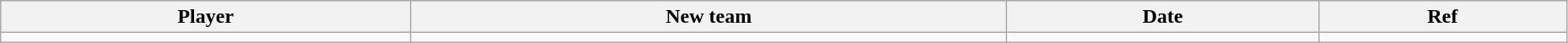<table class="wikitable" width=98%>
<tr style="background:#ddd; text-align:center;">
<th>Player</th>
<th>New team</th>
<th>Date</th>
<th>Ref</th>
</tr>
<tr>
<td></td>
<td></td>
<td></td>
<td></td>
</tr>
</table>
